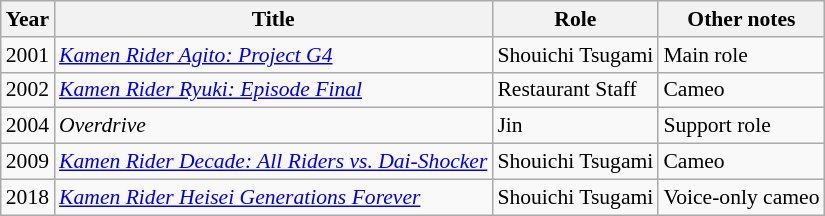<table class="wikitable" style="font-size: 90%;">
<tr>
<th>Year</th>
<th>Title</th>
<th>Role</th>
<th>Other notes</th>
</tr>
<tr>
<td>2001</td>
<td><em><a href='#'>Kamen Rider Agito: Project G4</a></em></td>
<td>Shouichi Tsugami</td>
<td>Main role</td>
</tr>
<tr>
<td>2002</td>
<td><em><a href='#'>Kamen Rider Ryuki: Episode Final</a></em></td>
<td>Restaurant Staff</td>
<td>Cameo</td>
</tr>
<tr>
<td>2004</td>
<td><em>Overdrive</em></td>
<td>Jin</td>
<td>Support role</td>
</tr>
<tr>
<td>2009</td>
<td><em><a href='#'>Kamen Rider Decade: All Riders vs. Dai-Shocker</a></em></td>
<td>Shouichi Tsugami</td>
<td>Cameo</td>
</tr>
<tr>
<td>2018</td>
<td><em><a href='#'>Kamen Rider Heisei Generations Forever</a></em></td>
<td>Shouichi Tsugami</td>
<td>Voice-only cameo</td>
</tr>
</table>
